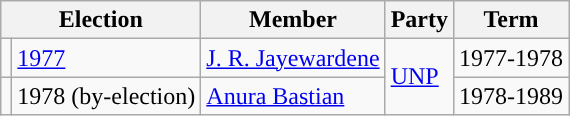<table class="wikitable">
<tr>
<th colspan="2">Election</th>
<th>Member</th>
<th>Party</th>
<th>Term</th>
</tr>
<tr>
<td style="background-color: "></td>
<td><a href='#'>1977</a></td>
<td><a href='#'>J. R. Jayewardene</a></td>
<td rowspan=2><a href='#'>UNP</a></td>
<td>1977-1978</td>
</tr>
<tr>
<td style="background-color: "></td>
<td>1978 (by-election)</td>
<td><a href='#'>Anura Bastian</a></td>
<td>1978-1989</td>
</tr>
</table>
